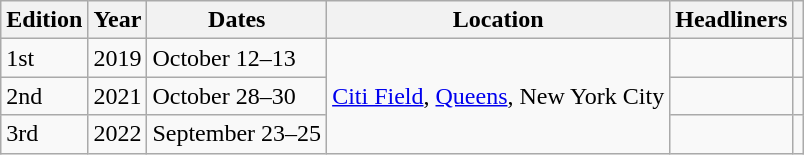<table class="wikitable sortable">
<tr>
<th>Edition</th>
<th>Year</th>
<th>Dates</th>
<th>Location</th>
<th class="unsortable">Headliners</th>
<th class="unsortable"></th>
</tr>
<tr>
<td>1st</td>
<td>2019</td>
<td>October 12–13</td>
<td rowspan="3"><a href='#'>Citi Field</a>, <a href='#'>Queens</a>, New York City</td>
<td></td>
<td align="center"></td>
</tr>
<tr>
<td>2nd</td>
<td>2021</td>
<td>October 28–30</td>
<td></td>
<td align="center"></td>
</tr>
<tr>
<td>3rd</td>
<td>2022</td>
<td>September 23–25</td>
<td></td>
<td align="center"></td>
</tr>
</table>
